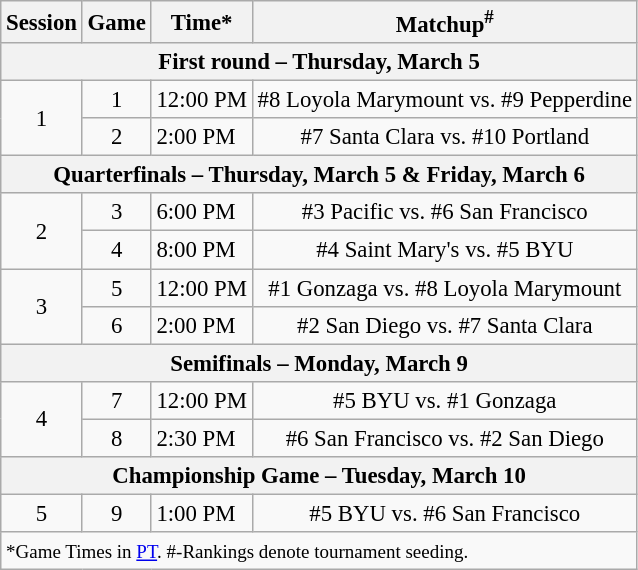<table class="wikitable" style="font-size: 95%">
<tr align="center">
<th>Session</th>
<th>Game</th>
<th>Time*</th>
<th>Matchup<sup>#</sup></th>
</tr>
<tr>
<th colspan=4>First round – Thursday, March 5</th>
</tr>
<tr>
<td style="text-align: center;" rowspan=2>1</td>
<td style="text-align: center;">1</td>
<td>12:00 PM</td>
<td style="text-align: center;">#8 Loyola Marymount vs. #9 Pepperdine</td>
</tr>
<tr>
<td style="text-align: center;">2</td>
<td>2:00 PM</td>
<td style="text-align: center;">#7 Santa Clara vs. #10 Portland</td>
</tr>
<tr>
<th colspan=4>Quarterfinals – Thursday, March 5 & Friday, March 6</th>
</tr>
<tr>
<td style="text-align: center;" rowspan=2>2</td>
<td style="text-align: center;">3</td>
<td>6:00 PM</td>
<td style="text-align: center;">#3 Pacific vs. #6 San Francisco</td>
</tr>
<tr>
<td style="text-align: center;">4</td>
<td>8:00 PM</td>
<td style="text-align: center;">#4 Saint Mary's vs. #5 BYU</td>
</tr>
<tr>
<td style="text-align: center;" rowspan=2>3</td>
<td style="text-align: center;">5</td>
<td>12:00 PM</td>
<td style="text-align: center;">#1 Gonzaga vs. #8 Loyola Marymount</td>
</tr>
<tr>
<td style="text-align: center;">6</td>
<td>2:00 PM</td>
<td style="text-align: center;">#2 San Diego vs. #7 Santa Clara</td>
</tr>
<tr>
<th colspan=4>Semifinals – Monday, March 9</th>
</tr>
<tr>
<td style="text-align: center;" rowspan=2>4</td>
<td style="text-align: center;">7</td>
<td>12:00 PM</td>
<td style="text-align: center;">#5 BYU vs. #1 Gonzaga</td>
</tr>
<tr>
<td style="text-align: center;">8</td>
<td>2:30 PM</td>
<td style="text-align: center;">#6 San Francisco vs. #2 San Diego</td>
</tr>
<tr>
<th colspan=4>Championship Game – Tuesday, March 10</th>
</tr>
<tr>
<td style="text-align: center;">5</td>
<td style="text-align: center;">9</td>
<td>1:00 PM</td>
<td style="text-align: center;">#5 BYU vs. #6 San Francisco</td>
</tr>
<tr>
<td colspan=6><small>*Game Times in <a href='#'>PT</a>. #-Rankings denote tournament seeding.</small></td>
</tr>
</table>
